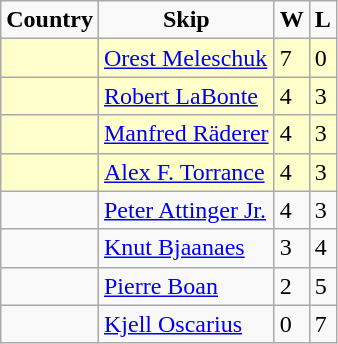<table class="wikitable">
<tr align=center>
<td><strong>Country</strong></td>
<td><strong>Skip</strong></td>
<td><strong>W</strong></td>
<td><strong>L</strong></td>
</tr>
<tr bgcolor="#ffffcc">
<td></td>
<td><a href='#'>Orest Meleschuk</a></td>
<td>7</td>
<td>0</td>
</tr>
<tr bgcolor="#ffffcc">
<td></td>
<td><a href='#'>Robert LaBonte</a></td>
<td>4</td>
<td>3</td>
</tr>
<tr bgcolor="#ffffcc">
<td></td>
<td><a href='#'>Manfred Räderer</a></td>
<td>4</td>
<td>3</td>
</tr>
<tr bgcolor="#ffffcc">
<td></td>
<td><a href='#'>Alex F. Torrance</a></td>
<td>4</td>
<td>3</td>
</tr>
<tr>
<td></td>
<td><a href='#'>Peter Attinger Jr.</a></td>
<td>4</td>
<td>3</td>
</tr>
<tr>
<td></td>
<td><a href='#'>Knut Bjaanaes</a></td>
<td>3</td>
<td>4</td>
</tr>
<tr>
<td></td>
<td><a href='#'>Pierre Boan</a></td>
<td>2</td>
<td>5</td>
</tr>
<tr>
<td></td>
<td><a href='#'>Kjell Oscarius</a></td>
<td>0</td>
<td>7</td>
</tr>
</table>
